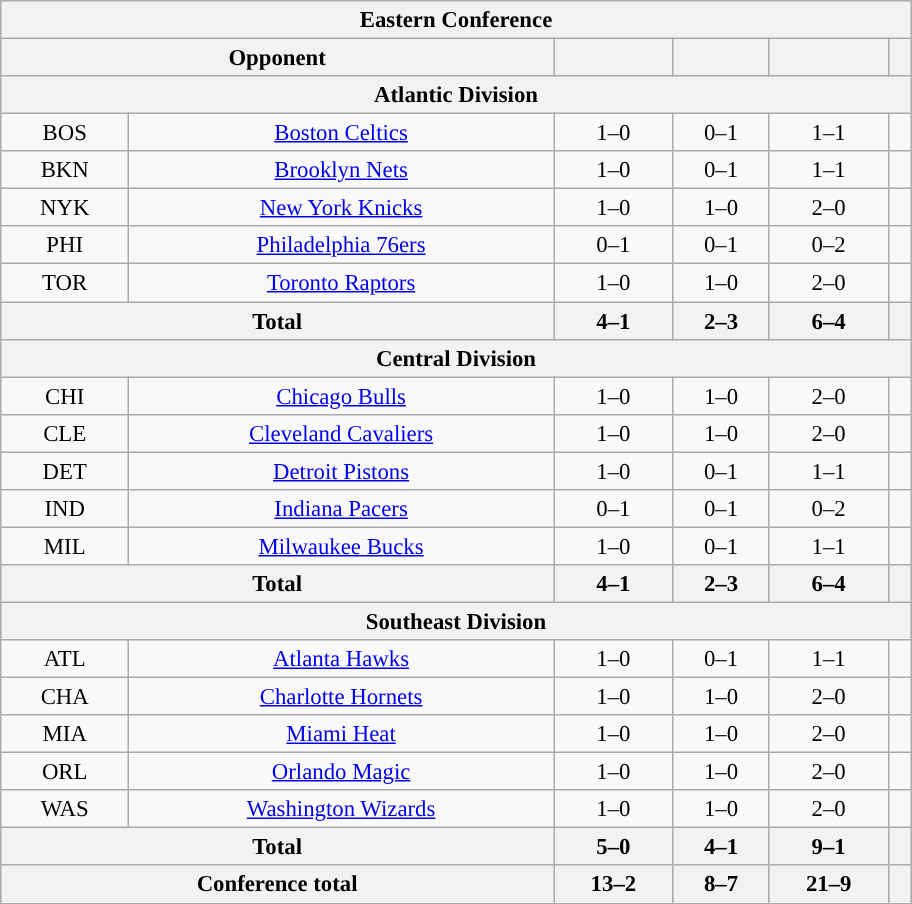<table class="wikitable" style="margin:1em auto; font-size:95%; text-align:center; width:40em;">
<tr>
<th colspan="6">Eastern Conference</th>
</tr>
<tr>
<th colspan="2">Opponent</th>
<th></th>
<th></th>
<th></th>
<th></th>
</tr>
<tr>
<th colspan="6">Atlantic Division</th>
</tr>
<tr>
<td>BOS</td>
<td><a href='#'>Boston Celtics</a></td>
<td>1–0</td>
<td>0–1</td>
<td>1–1</td>
<td></td>
</tr>
<tr>
<td>BKN</td>
<td><a href='#'>Brooklyn Nets</a></td>
<td>1–0</td>
<td>0–1</td>
<td>1–1</td>
<td></td>
</tr>
<tr>
<td>NYK</td>
<td><a href='#'>New York Knicks</a></td>
<td>1–0</td>
<td>1–0</td>
<td>2–0</td>
<td></td>
</tr>
<tr>
<td>PHI</td>
<td><a href='#'>Philadelphia 76ers</a></td>
<td>0–1</td>
<td>0–1</td>
<td>0–2</td>
<td></td>
</tr>
<tr>
<td>TOR</td>
<td><a href='#'>Toronto Raptors</a></td>
<td>1–0</td>
<td>1–0</td>
<td>2–0</td>
<td></td>
</tr>
<tr>
<th colspan="2">Total</th>
<th>4–1</th>
<th>2–3</th>
<th>6–4</th>
<th></th>
</tr>
<tr>
<th colspan="6">Central Division</th>
</tr>
<tr>
<td>CHI</td>
<td><a href='#'>Chicago Bulls</a></td>
<td>1–0</td>
<td>1–0</td>
<td>2–0</td>
<td></td>
</tr>
<tr>
<td>CLE</td>
<td><a href='#'>Cleveland Cavaliers</a></td>
<td>1–0</td>
<td>1–0</td>
<td>2–0</td>
<td></td>
</tr>
<tr>
<td>DET</td>
<td><a href='#'>Detroit Pistons</a></td>
<td>1–0</td>
<td>0–1</td>
<td>1–1</td>
<td></td>
</tr>
<tr>
<td>IND</td>
<td><a href='#'>Indiana Pacers</a></td>
<td>0–1</td>
<td>0–1</td>
<td>0–2</td>
<td></td>
</tr>
<tr>
<td>MIL</td>
<td><a href='#'>Milwaukee Bucks</a></td>
<td>1–0</td>
<td>0–1</td>
<td>1–1</td>
<td></td>
</tr>
<tr>
<th colspan="2">Total</th>
<th>4–1</th>
<th>2–3</th>
<th>6–4</th>
<th></th>
</tr>
<tr>
<th colspan="6">Southeast Division</th>
</tr>
<tr>
<td>ATL</td>
<td><a href='#'>Atlanta Hawks</a></td>
<td>1–0</td>
<td>0–1</td>
<td>1–1</td>
<td></td>
</tr>
<tr>
<td>CHA</td>
<td><a href='#'>Charlotte Hornets</a></td>
<td>1–0</td>
<td>1–0</td>
<td>2–0</td>
<td></td>
</tr>
<tr>
<td>MIA</td>
<td><a href='#'>Miami Heat</a></td>
<td>1–0</td>
<td>1–0</td>
<td>2–0</td>
<td></td>
</tr>
<tr>
<td>ORL</td>
<td><a href='#'>Orlando Magic</a></td>
<td>1–0</td>
<td>1–0</td>
<td>2–0</td>
<td></td>
</tr>
<tr>
<td>WAS</td>
<td><a href='#'>Washington Wizards</a></td>
<td>1–0</td>
<td>1–0</td>
<td>2–0</td>
<td></td>
</tr>
<tr>
<th colspan="2">Total</th>
<th>5–0</th>
<th>4–1</th>
<th>9–1</th>
<th></th>
</tr>
<tr>
<th colspan="2">Conference total</th>
<th>13–2</th>
<th>8–7</th>
<th>21–9</th>
<th></th>
</tr>
</table>
